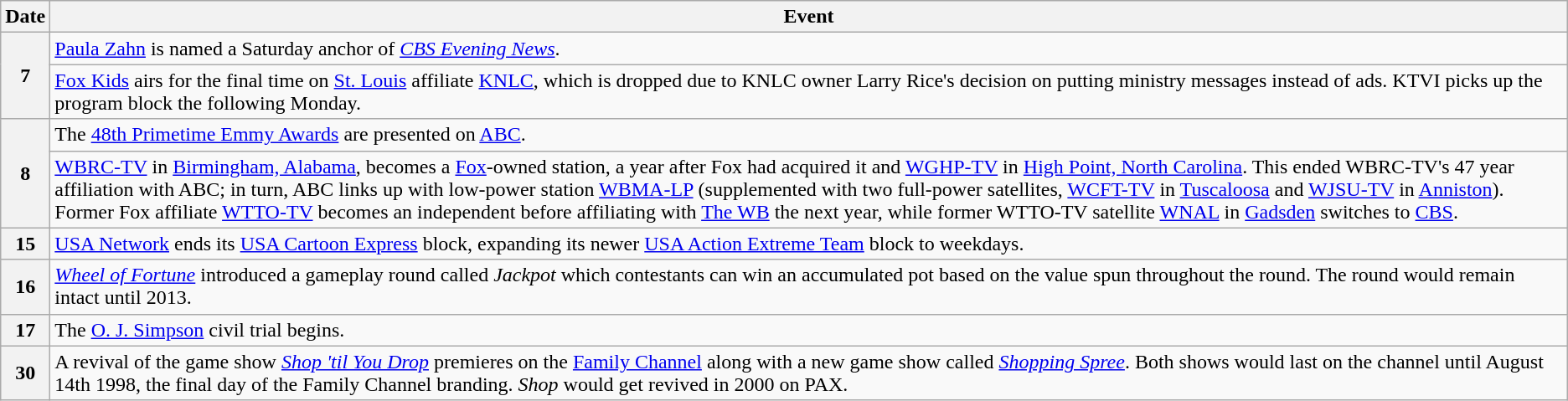<table class="wikitable">
<tr>
<th>Date</th>
<th>Event</th>
</tr>
<tr>
<th rowspan="2">7</th>
<td><a href='#'>Paula Zahn</a> is named a Saturday anchor of <em><a href='#'>CBS Evening News</a></em>.</td>
</tr>
<tr>
<td><a href='#'>Fox Kids</a> airs for the final time on <a href='#'>St. Louis</a> affiliate <a href='#'>KNLC</a>, which is dropped due to KNLC owner Larry Rice's decision on putting ministry messages instead of ads. KTVI picks up the program block the following Monday.</td>
</tr>
<tr>
<th rowspan="2">8</th>
<td>The <a href='#'>48th Primetime Emmy Awards</a> are presented on <a href='#'>ABC</a>.</td>
</tr>
<tr>
<td><a href='#'>WBRC-TV</a> in <a href='#'>Birmingham, Alabama</a>, becomes a <a href='#'>Fox</a>-owned station, a year after Fox had acquired it and <a href='#'>WGHP-TV</a> in <a href='#'>High Point, North Carolina</a>. This ended WBRC-TV's 47 year affiliation with ABC; in turn, ABC links up with low-power station <a href='#'>WBMA-LP</a> (supplemented with two full-power satellites, <a href='#'>WCFT-TV</a> in <a href='#'>Tuscaloosa</a> and <a href='#'>WJSU-TV</a> in <a href='#'>Anniston</a>). Former Fox affiliate <a href='#'>WTTO-TV</a> becomes an independent before affiliating with <a href='#'>The WB</a> the next year, while former WTTO-TV satellite <a href='#'>WNAL</a> in <a href='#'>Gadsden</a> switches to <a href='#'>CBS</a>.</td>
</tr>
<tr>
<th>15</th>
<td><a href='#'>USA Network</a> ends its <a href='#'>USA Cartoon Express</a> block, expanding its newer <a href='#'>USA Action Extreme Team</a> block to weekdays.</td>
</tr>
<tr>
<th>16</th>
<td><em><a href='#'>Wheel of Fortune</a></em> introduced a gameplay round called <em>Jackpot</em> which contestants can win an accumulated pot based on the value spun throughout the round. The round would remain intact until 2013.</td>
</tr>
<tr>
<th>17</th>
<td>The <a href='#'>O. J. Simpson</a> civil trial begins.</td>
</tr>
<tr>
<th>30</th>
<td>A revival of the game show <em><a href='#'>Shop 'til You Drop</a></em> premieres on the <a href='#'>Family Channel</a> along with a new game show called <em><a href='#'>Shopping Spree</a></em>. Both shows would last on the channel until August 14th 1998, the final day of the Family Channel branding. <em>Shop</em> would get revived in 2000 on PAX.</td>
</tr>
</table>
